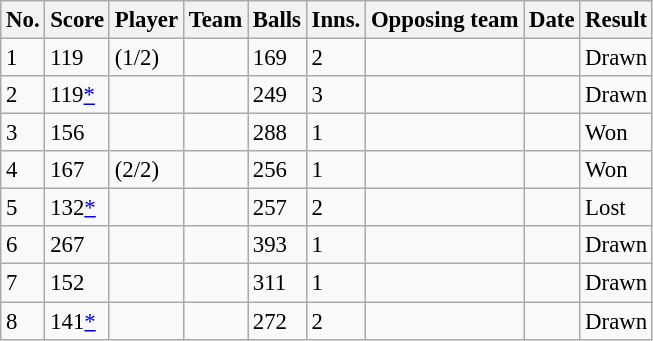<table class="wikitable sortable" style="font-size:95%">
<tr>
<th>No.</th>
<th>Score</th>
<th>Player</th>
<th>Team</th>
<th>Balls</th>
<th>Inns.</th>
<th>Opposing team</th>
<th>Date</th>
<th>Result</th>
</tr>
<tr>
<td>1</td>
<td> 119</td>
<td> (1/2)</td>
<td></td>
<td> 169</td>
<td>2</td>
<td></td>
<td></td>
<td>Drawn</td>
</tr>
<tr>
<td>2</td>
<td> 119<a href='#'>*</a></td>
<td></td>
<td></td>
<td> 249</td>
<td>3</td>
<td></td>
<td></td>
<td>Drawn</td>
</tr>
<tr>
<td>3</td>
<td> 156</td>
<td></td>
<td></td>
<td> 288</td>
<td>1</td>
<td></td>
<td></td>
<td>Won</td>
</tr>
<tr>
<td>4</td>
<td> 167</td>
<td> (2/2)</td>
<td></td>
<td> 256</td>
<td>1</td>
<td></td>
<td></td>
<td>Won</td>
</tr>
<tr>
<td>5</td>
<td> 132<a href='#'>*</a></td>
<td></td>
<td></td>
<td> 257</td>
<td>2</td>
<td></td>
<td></td>
<td>Lost</td>
</tr>
<tr>
<td>6</td>
<td> 267</td>
<td></td>
<td></td>
<td> 393</td>
<td>1</td>
<td></td>
<td></td>
<td>Drawn</td>
</tr>
<tr>
<td>7</td>
<td> 152</td>
<td></td>
<td></td>
<td> 311</td>
<td>1</td>
<td></td>
<td></td>
<td>Drawn</td>
</tr>
<tr>
<td>8</td>
<td> 141<a href='#'>*</a></td>
<td></td>
<td></td>
<td> 272</td>
<td>2</td>
<td></td>
<td></td>
<td>Drawn</td>
</tr>
</table>
